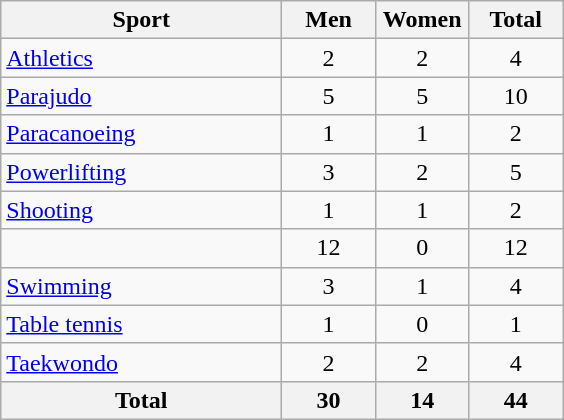<table class="wikitable sortable" style="text-align:center;">
<tr>
<th width=180>Sport</th>
<th width=55>Men</th>
<th width=55>Women</th>
<th width=55>Total</th>
</tr>
<tr>
<td align=left><a href='#'>Athletics</a></td>
<td>2</td>
<td>2</td>
<td>4</td>
</tr>
<tr>
<td align=left><a href='#'>Parajudo</a></td>
<td>5</td>
<td>5</td>
<td>10</td>
</tr>
<tr>
<td align=left><a href='#'>Paracanoeing</a></td>
<td>1</td>
<td>1</td>
<td>2</td>
</tr>
<tr>
<td align=left><a href='#'>Powerlifting</a></td>
<td>3</td>
<td>2</td>
<td>5</td>
</tr>
<tr>
<td align=left><a href='#'>Shooting</a></td>
<td>1</td>
<td>1</td>
<td>2</td>
</tr>
<tr>
<td align=left></td>
<td>12</td>
<td>0</td>
<td>12</td>
</tr>
<tr>
<td align=left><a href='#'>Swimming</a></td>
<td>3</td>
<td>1</td>
<td>4</td>
</tr>
<tr>
<td align=left><a href='#'>Table tennis</a></td>
<td>1</td>
<td>0</td>
<td>1</td>
</tr>
<tr>
<td align=left><a href='#'>Taekwondo</a></td>
<td>2</td>
<td>2</td>
<td>4</td>
</tr>
<tr>
<th>Total</th>
<th>30</th>
<th>14</th>
<th>44</th>
</tr>
</table>
